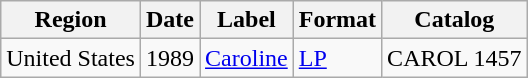<table class="wikitable">
<tr>
<th>Region</th>
<th>Date</th>
<th>Label</th>
<th>Format</th>
<th>Catalog</th>
</tr>
<tr>
<td>United States</td>
<td>1989</td>
<td><a href='#'>Caroline</a></td>
<td><a href='#'>LP</a></td>
<td>CAROL 1457</td>
</tr>
</table>
